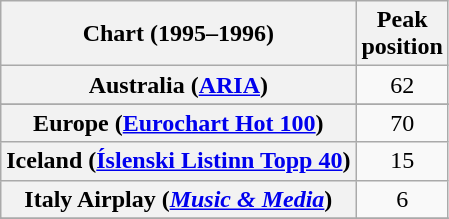<table class="wikitable sortable plainrowheaders" style="text-align:center">
<tr>
<th>Chart (1995–1996)</th>
<th>Peak<br>position</th>
</tr>
<tr>
<th scope="row">Australia (<a href='#'>ARIA</a>)</th>
<td>62</td>
</tr>
<tr>
</tr>
<tr>
</tr>
<tr>
<th scope="row">Europe (<a href='#'>Eurochart Hot 100</a>)</th>
<td>70</td>
</tr>
<tr>
<th scope="row">Iceland (<a href='#'>Íslenski Listinn Topp 40</a>)</th>
<td>15</td>
</tr>
<tr>
<th scope="row">Italy Airplay (<em><a href='#'>Music & Media</a></em>)</th>
<td>6</td>
</tr>
<tr>
</tr>
<tr>
</tr>
<tr>
</tr>
<tr>
</tr>
<tr>
</tr>
</table>
